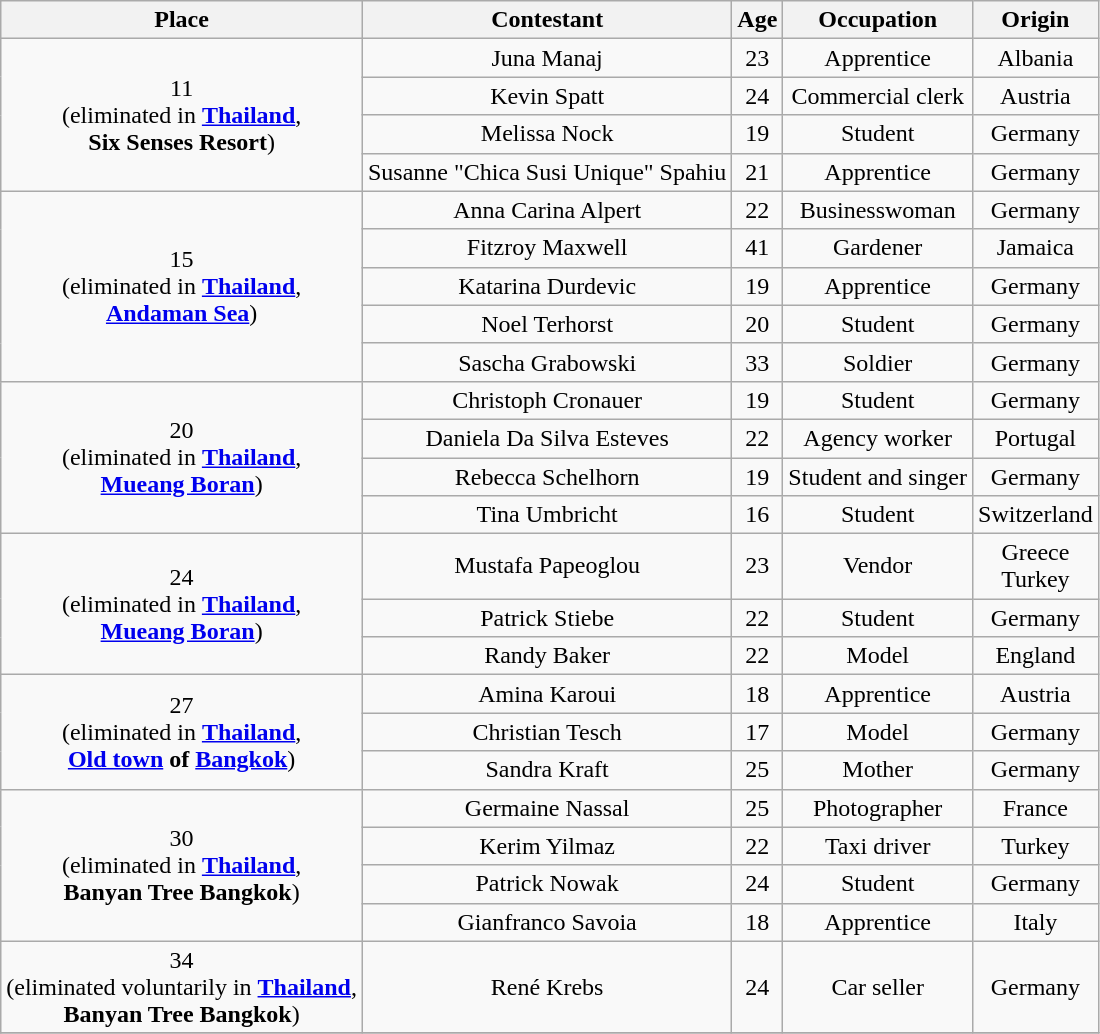<table class="wikitable center" style="text-align:center;">
<tr>
<th>Place</th>
<th>Contestant</th>
<th>Age</th>
<th>Occupation</th>
<th>Origin</th>
</tr>
<tr>
<td rowspan="4">11 <br> (eliminated in <strong><a href='#'>Thailand</a></strong>, <br> <strong>Six Senses Resort</strong>)</td>
<td>Juna Manaj</td>
<td>23</td>
<td>Apprentice</td>
<td>Albania</td>
</tr>
<tr>
<td>Kevin Spatt</td>
<td>24</td>
<td>Commercial clerk</td>
<td>Austria</td>
</tr>
<tr>
<td>Melissa Nock</td>
<td>19</td>
<td>Student</td>
<td>Germany</td>
</tr>
<tr>
<td>Susanne "Chica Susi Unique" Spahiu</td>
<td>21</td>
<td>Apprentice</td>
<td>Germany</td>
</tr>
<tr>
<td rowspan="5">15 <br> (eliminated in <strong><a href='#'>Thailand</a></strong>, <br> <strong><a href='#'>Andaman Sea</a></strong>)</td>
<td>Anna Carina Alpert</td>
<td>22</td>
<td>Businesswoman</td>
<td>Germany</td>
</tr>
<tr>
<td>Fitzroy Maxwell</td>
<td>41</td>
<td>Gardener</td>
<td>Jamaica</td>
</tr>
<tr>
<td>Katarina Durdevic</td>
<td>19</td>
<td>Apprentice</td>
<td>Germany</td>
</tr>
<tr>
<td>Noel Terhorst</td>
<td>20</td>
<td>Student</td>
<td>Germany</td>
</tr>
<tr>
<td>Sascha Grabowski</td>
<td>33</td>
<td>Soldier</td>
<td>Germany</td>
</tr>
<tr>
<td rowspan="4">20 <br> (eliminated in <strong><a href='#'>Thailand</a></strong>, <br> <strong><a href='#'>Mueang Boran</a></strong>)</td>
<td>Christoph Cronauer</td>
<td>19</td>
<td>Student</td>
<td>Germany</td>
</tr>
<tr>
<td>Daniela Da Silva Esteves</td>
<td>22</td>
<td>Agency worker</td>
<td>Portugal</td>
</tr>
<tr>
<td>Rebecca Schelhorn</td>
<td>19</td>
<td>Student and singer</td>
<td>Germany</td>
</tr>
<tr>
<td>Tina Umbricht</td>
<td>16</td>
<td>Student</td>
<td>Switzerland</td>
</tr>
<tr>
<td rowspan="3">24 <br> (eliminated in <strong><a href='#'>Thailand</a></strong>, <br> <strong><a href='#'>Mueang Boran</a></strong>)</td>
<td>Mustafa Papeoglou</td>
<td>23</td>
<td>Vendor</td>
<td>Greece<br>Turkey</td>
</tr>
<tr>
<td>Patrick Stiebe</td>
<td>22</td>
<td>Student</td>
<td>Germany</td>
</tr>
<tr>
<td>Randy Baker</td>
<td>22</td>
<td>Model</td>
<td>England</td>
</tr>
<tr>
<td rowspan="3">27 <br> (eliminated in <strong><a href='#'>Thailand</a></strong>, <br> <strong><a href='#'>Old town</a> of <a href='#'>Bangkok</a></strong>)</td>
<td>Amina Karoui</td>
<td>18</td>
<td>Apprentice</td>
<td>Austria</td>
</tr>
<tr>
<td>Christian Tesch</td>
<td>17</td>
<td>Model</td>
<td>Germany</td>
</tr>
<tr>
<td>Sandra Kraft</td>
<td>25</td>
<td>Mother</td>
<td>Germany</td>
</tr>
<tr>
<td rowspan="4">30 <br> (eliminated in <strong><a href='#'>Thailand</a></strong>, <br> <strong>Banyan Tree Bangkok</strong>)</td>
<td>Germaine Nassal</td>
<td>25</td>
<td>Photographer</td>
<td>France</td>
</tr>
<tr>
<td>Kerim Yilmaz</td>
<td>22</td>
<td>Taxi driver</td>
<td>Turkey</td>
</tr>
<tr>
<td>Patrick Nowak</td>
<td>24</td>
<td>Student</td>
<td>Germany</td>
</tr>
<tr>
<td>Gianfranco Savoia</td>
<td>18</td>
<td>Apprentice</td>
<td>Italy</td>
</tr>
<tr>
<td>34 <br> (eliminated voluntarily in <strong><a href='#'>Thailand</a></strong>, <br> <strong>Banyan Tree Bangkok</strong>)</td>
<td>René Krebs</td>
<td>24</td>
<td>Car seller</td>
<td>Germany</td>
</tr>
<tr>
</tr>
</table>
